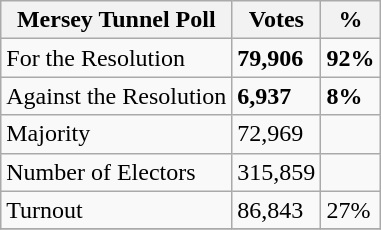<table class="wikitable">
<tr>
<th>Mersey Tunnel Poll</th>
<th>Votes</th>
<th>%</th>
</tr>
<tr>
<td>For the Resolution</td>
<td><strong>79,906</strong></td>
<td><strong>92%</strong></td>
</tr>
<tr>
<td>Against the Resolution</td>
<td><strong>6,937</strong></td>
<td><strong>8%</strong></td>
</tr>
<tr>
<td>Majority</td>
<td>72,969</td>
<td></td>
</tr>
<tr>
<td>Number of Electors</td>
<td>315,859</td>
<td></td>
</tr>
<tr>
<td>Turnout</td>
<td>86,843</td>
<td>27%</td>
</tr>
<tr>
</tr>
</table>
